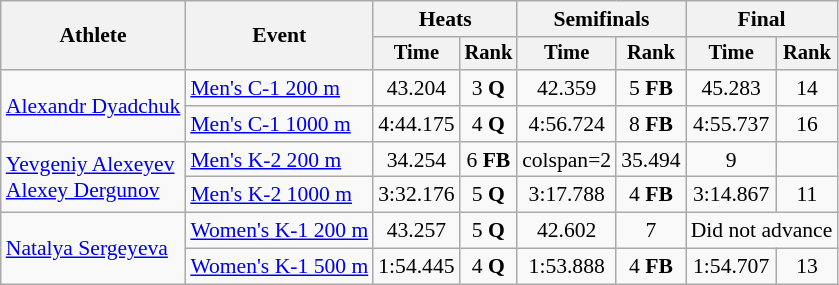<table class="wikitable" style="font-size:90%">
<tr>
<th rowspan=2>Athlete</th>
<th rowspan=2>Event</th>
<th colspan=2>Heats</th>
<th colspan=2>Semifinals</th>
<th colspan=2>Final</th>
</tr>
<tr style="font-size:95%">
<th>Time</th>
<th>Rank</th>
<th>Time</th>
<th>Rank</th>
<th>Time</th>
<th>Rank</th>
</tr>
<tr align=center>
<td align=left rowspan=2><a href='#'>Alexandr Dyadchuk</a></td>
<td align=left><a href='#'>Men's C-1 200 m</a></td>
<td>43.204</td>
<td>3 <strong>Q</strong></td>
<td>42.359</td>
<td>5 <strong>FB</strong></td>
<td>45.283</td>
<td>14</td>
</tr>
<tr align=center>
<td align=left><a href='#'>Men's C-1 1000 m</a></td>
<td>4:44.175</td>
<td>4 <strong>Q</strong></td>
<td>4:56.724</td>
<td>8 <strong>FB</strong></td>
<td>4:55.737</td>
<td>16</td>
</tr>
<tr align=center>
<td align=left rowspan=2><a href='#'>Yevgeniy Alexeyev</a><br><a href='#'>Alexey Dergunov</a></td>
<td align=left><a href='#'>Men's K-2 200 m</a></td>
<td>34.254</td>
<td>6 <strong>FB</strong></td>
<td>colspan=2 </td>
<td>35.494</td>
<td>9</td>
</tr>
<tr align=center>
<td align=left><a href='#'>Men's K-2 1000 m</a></td>
<td>3:32.176</td>
<td>5 <strong>Q</strong></td>
<td>3:17.788</td>
<td>4 <strong>FB</strong></td>
<td>3:14.867</td>
<td>11</td>
</tr>
<tr align=center>
<td align=left rowspan=2><a href='#'>Natalya Sergeyeva</a></td>
<td align=left><a href='#'>Women's K-1 200 m</a></td>
<td>43.257</td>
<td>5 <strong>Q</strong></td>
<td>42.602</td>
<td>7</td>
<td colspan=2>Did not advance</td>
</tr>
<tr align=center>
<td align=left><a href='#'>Women's K-1 500 m</a></td>
<td>1:54.445</td>
<td>4 <strong>Q</strong></td>
<td>1:53.888</td>
<td>4 <strong>FB</strong></td>
<td>1:54.707</td>
<td>13</td>
</tr>
</table>
